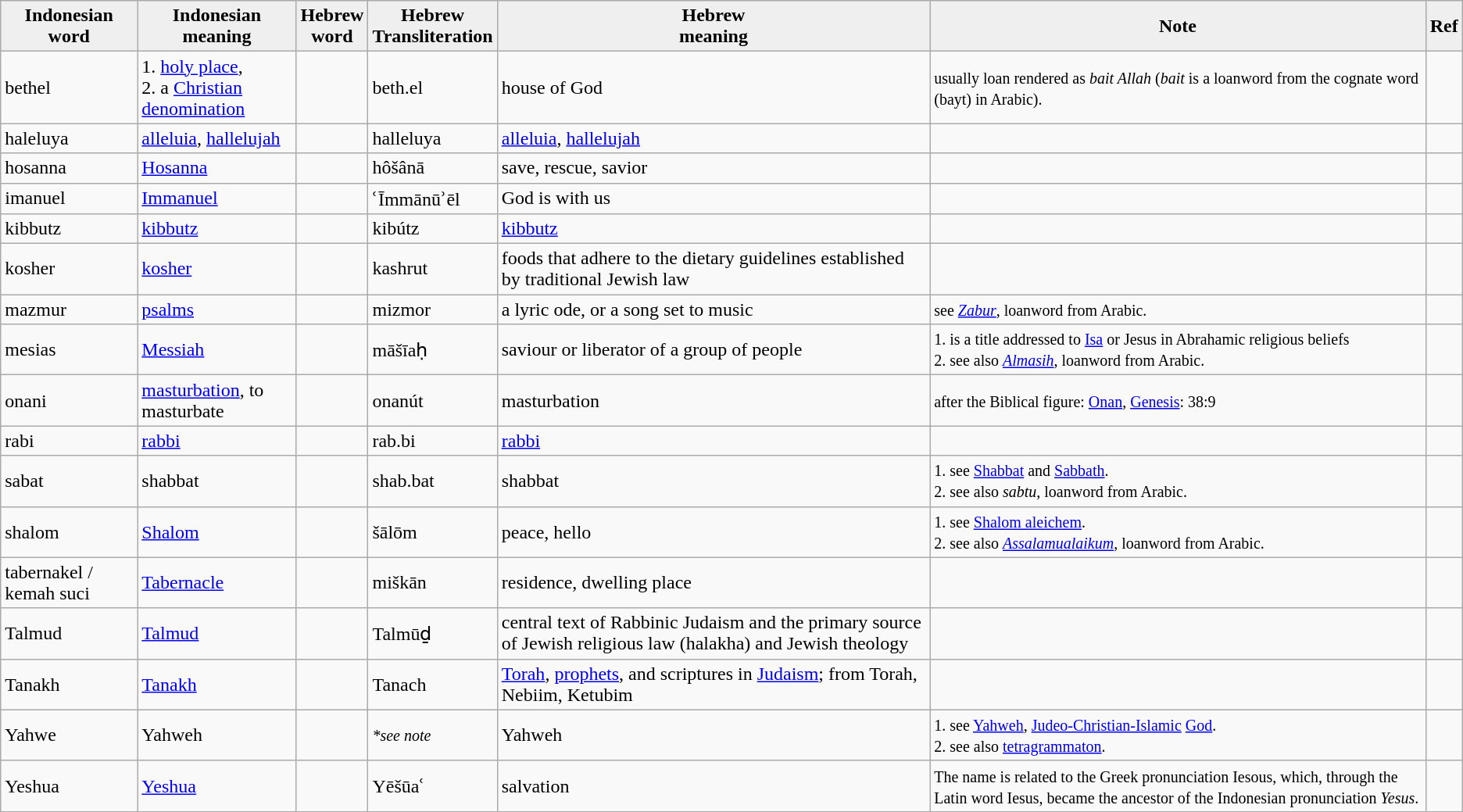<table class="wikitable">
<tr>
<th style="background:#efefef;">Indonesian<br>word</th>
<th style="background:#efefef;">Indonesian<br>meaning</th>
<th style="background:#efefef;">Hebrew<br>word</th>
<th style="background:#efefef;">Hebrew<br>Transliteration</th>
<th style="background:#efefef;">Hebrew<br>meaning</th>
<th style="background:#efefef;">Note</th>
<th style="background:#efefef;">Ref</th>
</tr>
<tr>
<td>bethel</td>
<td>1. <a href='#'>holy place</a>, <br>2. a <a href='#'>Christian denomination</a></td>
<td style="text-align:right;"></td>
<td>beth.el</td>
<td>house of God</td>
<td><small>usually loan rendered as <em>bait Allah</em> (<em>bait</em> is a loanword from the cognate word  (bayt) in Arabic).</small></td>
<td></td>
</tr>
<tr>
<td>haleluya</td>
<td><a href='#'>alleluia</a>, <a href='#'>hallelujah</a></td>
<td style="text-align:right;"></td>
<td>halleluya</td>
<td><a href='#'>alleluia</a>, <a href='#'>hallelujah</a></td>
<td></td>
<td></td>
</tr>
<tr>
<td>hosanna</td>
<td><a href='#'>Hosanna</a></td>
<td style="text-align:right;"></td>
<td>hôšânā</td>
<td>save, rescue, savior</td>
<td></td>
<td></td>
</tr>
<tr>
<td>imanuel</td>
<td><a href='#'>Immanuel</a></td>
<td style="text-align:right;"></td>
<td>ʿĪmmānūʾēl</td>
<td>God is with us</td>
<td></td>
<td></td>
</tr>
<tr>
<td>kibbutz</td>
<td><a href='#'>kibbutz</a></td>
<td style="text-align:right;"></td>
<td>kibútz</td>
<td><a href='#'>kibbutz</a></td>
<td></td>
<td></td>
</tr>
<tr>
<td>kosher</td>
<td><a href='#'>kosher</a></td>
<td style="text-align:right;"></td>
<td>kashrut</td>
<td>foods that adhere to the dietary guidelines established by traditional Jewish law</td>
<td></td>
<td></td>
</tr>
<tr>
<td>mazmur</td>
<td><a href='#'>psalms</a></td>
<td style="text-align:right;"></td>
<td>mizmor</td>
<td>a lyric ode, or a song set to music</td>
<td><small>see <em><a href='#'>Zabur</a></em>, loanword from Arabic.</small></td>
<td></td>
</tr>
<tr>
<td>mesias</td>
<td><a href='#'>Messiah</a></td>
<td style="text-align:right;"></td>
<td>māšīaḥ</td>
<td>saviour or liberator of a group of people</td>
<td><small>1. is a title addressed to <a href='#'>Isa</a> or Jesus in Abrahamic religious beliefs <br> 2. see also <em><a href='#'>Almasih</a></em>, loanword from Arabic.</small></td>
<td></td>
</tr>
<tr>
<td>onani</td>
<td><a href='#'>masturbation</a>, to masturbate</td>
<td style="text-align:right;"></td>
<td>onanút</td>
<td>masturbation</td>
<td><small>after the Biblical figure: <a href='#'>Onan</a>, <a href='#'>Genesis</a>: 38:9</small></td>
<td></td>
</tr>
<tr>
<td>rabi</td>
<td><a href='#'>rabbi</a></td>
<td style="text-align:right;"></td>
<td>rab.bi</td>
<td><a href='#'>rabbi</a></td>
<td></td>
<td></td>
</tr>
<tr>
<td>sabat</td>
<td>shabbat</td>
<td style="text-align:right;"></td>
<td>shab.bat</td>
<td>shabbat</td>
<td><small>1. see <a href='#'>Shabbat</a> and <a href='#'>Sabbath</a>.<br>2. see also <em>sabtu</em>, loanword from Arabic.</small></td>
<td></td>
</tr>
<tr>
<td>shalom</td>
<td><a href='#'>Shalom</a></td>
<td style="text-align:right;"></td>
<td>šālōm</td>
<td>peace, hello</td>
<td><small>1. see <a href='#'>Shalom aleichem</a>.<br>2. see also <em><a href='#'>Assalamualaikum</a></em>, loanword from Arabic.</small></td>
<td></td>
</tr>
<tr>
<td>tabernakel / kemah suci</td>
<td><a href='#'>Tabernacle</a></td>
<td style="text-align:right;"></td>
<td>miškān</td>
<td>residence, dwelling place</td>
<td></td>
<td></td>
</tr>
<tr>
<td>Talmud</td>
<td><a href='#'>Talmud</a></td>
<td style="text-align:right;"></td>
<td>Talmūḏ</td>
<td>central text of Rabbinic Judaism and the primary source of Jewish religious law (halakha) and Jewish theology</td>
<td></td>
<td></td>
</tr>
<tr>
<td>Tanakh</td>
<td><a href='#'>Tanakh</a></td>
<td style="text-align:right;"></td>
<td>Tanach</td>
<td><a href='#'>Torah</a>, <a href='#'>prophets</a>, and scriptures in <a href='#'>Judaism</a>; from Torah, Nebiim, Ketubim</td>
<td></td>
<td></td>
</tr>
<tr>
<td>Yahwe</td>
<td>Yahweh</td>
<td style="text-align:right;"></td>
<td><em><small>*see note</small></em></td>
<td>Yahweh</td>
<td><small>1. see <a href='#'>Yahweh</a>, <a href='#'>Judeo-Christian-Islamic</a> <a href='#'>God</a>.<br>2. see also <a href='#'>tetragrammaton</a>.</small></td>
<td></td>
</tr>
<tr>
<td>Yeshua</td>
<td><a href='#'>Yeshua</a></td>
<td style="text-align:right;"></td>
<td>Yēšūaʿ</td>
<td>salvation</td>
<td><small>The name is related to the Greek pronunciation Iesous, which, through the Latin word Iesus, became the ancestor of the Indonesian pronunciation <em>Yesus</em>.</small></td>
<td></td>
</tr>
</table>
